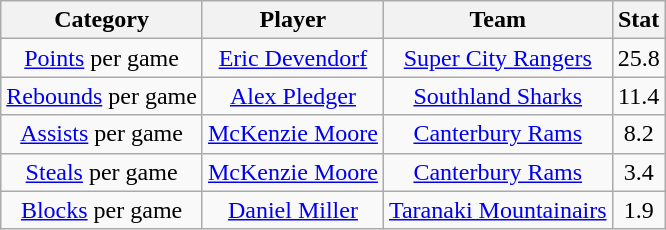<table class="wikitable" style="text-align:center">
<tr>
<th>Category</th>
<th>Player</th>
<th>Team</th>
<th>Stat</th>
</tr>
<tr>
<td><a href='#'>Points</a> per game</td>
<td><a href='#'>Eric Devendorf</a></td>
<td><a href='#'>Super City Rangers</a></td>
<td>25.8</td>
</tr>
<tr>
<td><a href='#'>Rebounds</a> per game</td>
<td><a href='#'>Alex Pledger</a></td>
<td><a href='#'>Southland Sharks</a></td>
<td>11.4</td>
</tr>
<tr>
<td><a href='#'>Assists</a> per game</td>
<td><a href='#'>McKenzie Moore</a></td>
<td><a href='#'>Canterbury Rams</a></td>
<td>8.2</td>
</tr>
<tr>
<td><a href='#'>Steals</a> per game</td>
<td><a href='#'>McKenzie Moore</a></td>
<td><a href='#'>Canterbury Rams</a></td>
<td>3.4</td>
</tr>
<tr>
<td><a href='#'>Blocks</a> per game</td>
<td><a href='#'>Daniel Miller</a></td>
<td><a href='#'>Taranaki Mountainairs</a></td>
<td>1.9</td>
</tr>
</table>
